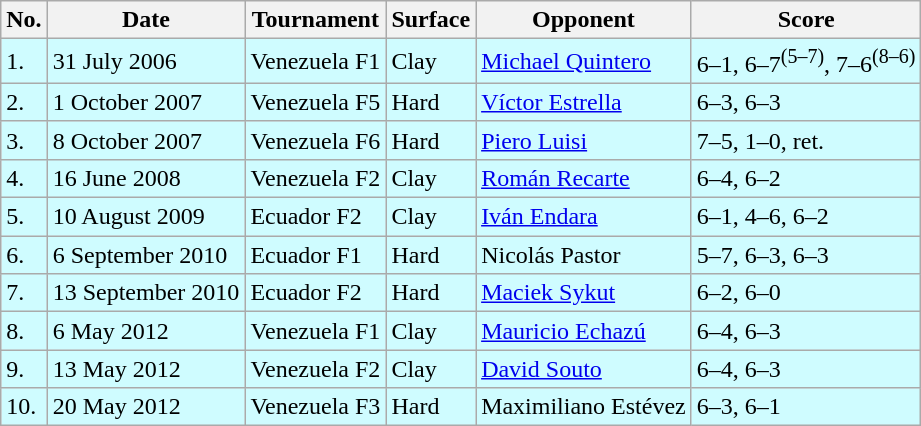<table class="wikitable">
<tr>
<th>No.</th>
<th>Date</th>
<th>Tournament</th>
<th>Surface</th>
<th>Opponent</th>
<th>Score</th>
</tr>
<tr bgcolor="CFFCFF">
<td>1.</td>
<td>31 July 2006</td>
<td>Venezuela F1</td>
<td>Clay</td>
<td> <a href='#'>Michael Quintero</a></td>
<td>6–1, 6–7<sup>(5–7)</sup>, 7–6<sup>(8–6)</sup></td>
</tr>
<tr bgcolor="CFFCFF">
<td>2.</td>
<td>1 October 2007</td>
<td>Venezuela F5</td>
<td>Hard</td>
<td> <a href='#'>Víctor Estrella</a></td>
<td>6–3, 6–3</td>
</tr>
<tr bgcolor="CFFCFF">
<td>3.</td>
<td>8 October 2007</td>
<td>Venezuela F6</td>
<td>Hard</td>
<td> <a href='#'>Piero Luisi</a></td>
<td>7–5, 1–0, ret.</td>
</tr>
<tr bgcolor="CFFCFF">
<td>4.</td>
<td>16 June 2008</td>
<td>Venezuela F2</td>
<td>Clay</td>
<td> <a href='#'>Román Recarte</a></td>
<td>6–4, 6–2</td>
</tr>
<tr bgcolor="CFFCFF">
<td>5.</td>
<td>10 August 2009</td>
<td>Ecuador F2</td>
<td>Clay</td>
<td> <a href='#'>Iván Endara</a></td>
<td>6–1, 4–6, 6–2</td>
</tr>
<tr bgcolor="CFFCFF">
<td>6.</td>
<td>6 September 2010</td>
<td>Ecuador F1</td>
<td>Hard</td>
<td> Nicolás Pastor</td>
<td>5–7, 6–3, 6–3</td>
</tr>
<tr bgcolor="CFFCFF">
<td>7.</td>
<td>13 September 2010</td>
<td>Ecuador F2</td>
<td>Hard</td>
<td> <a href='#'>Maciek Sykut</a></td>
<td>6–2, 6–0</td>
</tr>
<tr bgcolor="CFFCFF">
<td>8.</td>
<td>6 May 2012</td>
<td>Venezuela F1</td>
<td>Clay</td>
<td> <a href='#'>Mauricio Echazú</a></td>
<td>6–4, 6–3</td>
</tr>
<tr bgcolor="CFFCFF">
<td>9.</td>
<td>13 May 2012</td>
<td>Venezuela F2</td>
<td>Clay</td>
<td> <a href='#'>David Souto</a></td>
<td>6–4, 6–3</td>
</tr>
<tr bgcolor="CFFCFF">
<td>10.</td>
<td>20 May 2012</td>
<td>Venezuela F3</td>
<td>Hard</td>
<td> Maximiliano Estévez</td>
<td>6–3, 6–1</td>
</tr>
</table>
